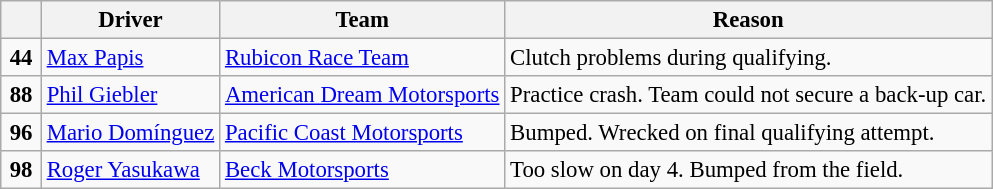<table class="wikitable" style="font-size: 95%;">
<tr>
<th width="20"></th>
<th>Driver</th>
<th>Team</th>
<th>Reason</th>
</tr>
<tr>
<td style="text-align:center"><strong>44</strong></td>
<td> <a href='#'>Max Papis</a></td>
<td><a href='#'>Rubicon Race Team</a></td>
<td>Clutch problems during qualifying.</td>
</tr>
<tr>
<td style="text-align:center"><strong>88</strong></td>
<td> <a href='#'>Phil Giebler</a></td>
<td><a href='#'>American Dream Motorsports</a></td>
<td>Practice crash. Team could not secure a back-up car.</td>
</tr>
<tr>
<td style="text-align:center"><strong>96</strong></td>
<td> <a href='#'>Mario Domínguez</a> <strong></strong></td>
<td><a href='#'>Pacific Coast Motorsports</a></td>
<td>Bumped. Wrecked on final qualifying attempt.</td>
</tr>
<tr>
<td style="text-align:center"><strong>98</strong></td>
<td> <a href='#'>Roger Yasukawa</a></td>
<td><a href='#'>Beck Motorsports</a></td>
<td>Too slow on day 4. Bumped from the field.</td>
</tr>
</table>
